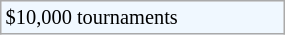<table class="wikitable" style="font-size:85%;" width=15%>
<tr style="background:#f0f8ff;">
<td>$10,000 tournaments</td>
</tr>
</table>
